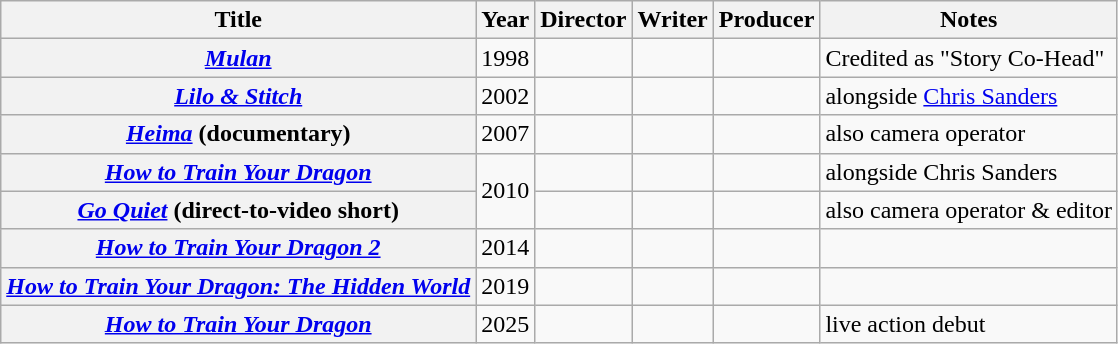<table class="wikitable plainrowheaders sortable">
<tr>
<th>Title</th>
<th>Year</th>
<th>Director</th>
<th>Writer</th>
<th>Producer</th>
<th>Notes</th>
</tr>
<tr>
<th scope="row"><em><a href='#'>Mulan</a></em></th>
<td>1998</td>
<td></td>
<td></td>
<td></td>
<td>Credited as "Story Co-Head"</td>
</tr>
<tr>
<th scope="row"><em><a href='#'>Lilo & Stitch</a></em></th>
<td>2002</td>
<td></td>
<td></td>
<td></td>
<td>alongside <a href='#'>Chris Sanders</a></td>
</tr>
<tr>
<th scope="row"><em><a href='#'>Heima</a></em> (documentary)</th>
<td>2007</td>
<td></td>
<td></td>
<td></td>
<td>also camera operator</td>
</tr>
<tr>
<th scope="row"><em><a href='#'>How to Train Your Dragon</a></em></th>
<td rowspan="2">2010</td>
<td></td>
<td></td>
<td></td>
<td>alongside Chris Sanders</td>
</tr>
<tr>
<th scope="row"><em><a href='#'>Go Quiet</a></em> (direct-to-video short)</th>
<td></td>
<td></td>
<td></td>
<td>also camera operator & editor</td>
</tr>
<tr>
<th scope="row"><em><a href='#'>How to Train Your Dragon 2</a></em></th>
<td>2014</td>
<td></td>
<td></td>
<td></td>
<td></td>
</tr>
<tr>
<th scope="row"><em><a href='#'>How to Train Your Dragon: The Hidden World</a></em></th>
<td>2019</td>
<td></td>
<td></td>
<td></td>
<td></td>
</tr>
<tr>
<th scope="row"><em><a href='#'>How to Train Your Dragon</a></em></th>
<td>2025</td>
<td></td>
<td></td>
<td></td>
<td>live action debut</td>
</tr>
</table>
